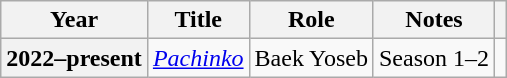<table class="wikitable  plainrowheaders sortable">
<tr>
<th scope="col">Year</th>
<th scope="col">Title</th>
<th scope="col">Role</th>
<th class="unsortable" scope="col">Notes</th>
<th scope="col" class="unsortable"></th>
</tr>
<tr>
<th scope="row">2022–present</th>
<td><em><a href='#'>Pachinko</a></em></td>
<td>Baek Yoseb</td>
<td>Season 1–2</td>
<td style="text-align:center"></td>
</tr>
</table>
